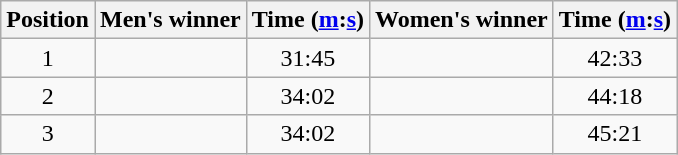<table class="wikitable sortable" style="text-align:center">
<tr>
<th>Position</th>
<th class=unsortable>Men's winner</th>
<th>Time (<a href='#'>m</a>:<a href='#'>s</a>)</th>
<th class=unsortable>Women's winner</th>
<th>Time (<a href='#'>m</a>:<a href='#'>s</a>)</th>
</tr>
<tr>
<td>1</td>
<td align=left></td>
<td>31:45</td>
<td align=left></td>
<td>42:33</td>
</tr>
<tr>
<td>2</td>
<td align=left></td>
<td>34:02</td>
<td align=left></td>
<td>44:18</td>
</tr>
<tr>
<td>3</td>
<td align=left></td>
<td>34:02</td>
<td align=left></td>
<td>45:21</td>
</tr>
</table>
